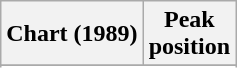<table class="wikitable sortable plainrowheaders" style="text-align:center">
<tr>
<th>Chart (1989)</th>
<th>Peak<br>position</th>
</tr>
<tr>
</tr>
<tr>
</tr>
</table>
